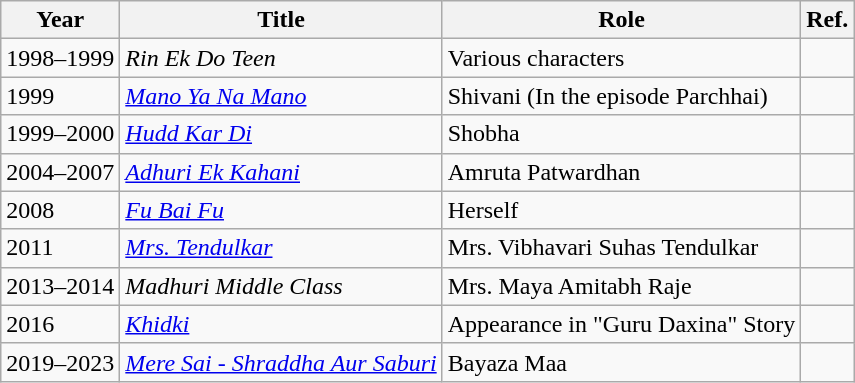<table class="wikitable">
<tr>
<th>Year</th>
<th>Title</th>
<th>Role</th>
<th>Ref.</th>
</tr>
<tr>
<td>1998–1999</td>
<td><em>Rin Ek Do Teen</em></td>
<td>Various characters</td>
<td></td>
</tr>
<tr>
<td>1999</td>
<td><em><a href='#'>Mano Ya Na Mano</a></em></td>
<td>Shivani (In the episode Parchhai)</td>
<td></td>
</tr>
<tr>
<td>1999–2000</td>
<td><em><a href='#'>Hudd Kar Di</a></em></td>
<td>Shobha</td>
<td></td>
</tr>
<tr>
<td>2004–2007</td>
<td><em><a href='#'>Adhuri Ek Kahani</a></em></td>
<td>Amruta Patwardhan</td>
<td></td>
</tr>
<tr>
<td>2008</td>
<td><em><a href='#'>Fu Bai Fu</a></em></td>
<td>Herself</td>
<td></td>
</tr>
<tr>
<td>2011</td>
<td><em><a href='#'>Mrs. Tendulkar</a></em></td>
<td>Mrs. Vibhavari Suhas Tendulkar</td>
<td></td>
</tr>
<tr>
<td>2013–2014</td>
<td><em>Madhuri Middle Class</em></td>
<td>Mrs. Maya Amitabh Raje</td>
<td></td>
</tr>
<tr>
<td>2016</td>
<td><em><a href='#'>Khidki</a></em></td>
<td>Appearance in "Guru Daxina" Story</td>
<td></td>
</tr>
<tr>
<td>2019–2023</td>
<td><em><a href='#'>Mere Sai - Shraddha Aur Saburi</a></em></td>
<td>Bayaza Maa</td>
<td></td>
</tr>
</table>
